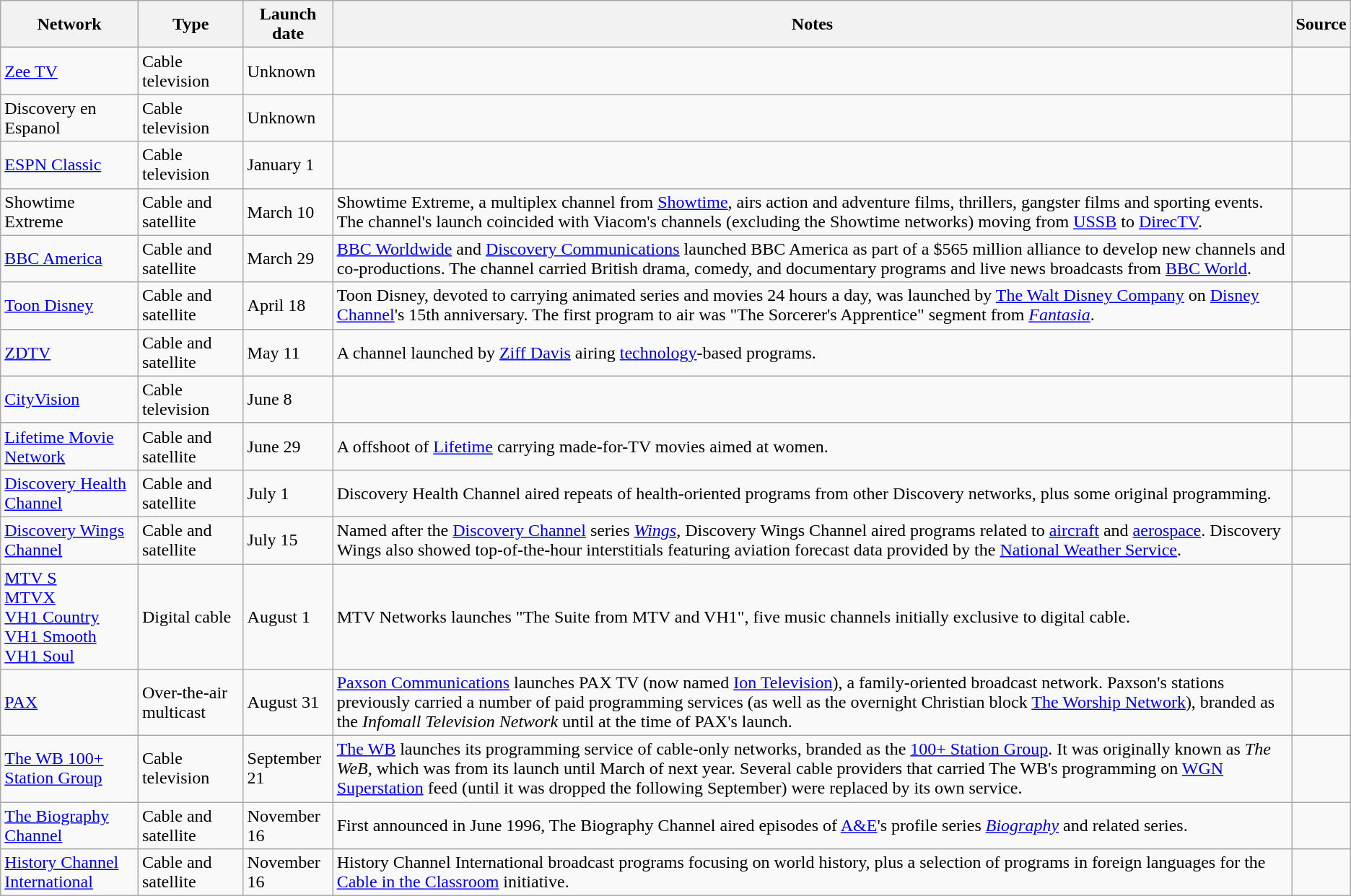<table class="wikitable sortable">
<tr>
<th>Network</th>
<th>Type</th>
<th>Launch date</th>
<th>Notes</th>
<th>Source</th>
</tr>
<tr>
<td><a href='#'>Zee TV</a></td>
<td>Cable television</td>
<td>Unknown</td>
<td></td>
<td></td>
</tr>
<tr>
<td>Discovery en Espanol</td>
<td>Cable television</td>
<td>Unknown</td>
<td></td>
<td></td>
</tr>
<tr>
<td><a href='#'>ESPN Classic</a></td>
<td>Cable television</td>
<td>January 1</td>
<td></td>
<td></td>
</tr>
<tr>
<td>Showtime Extreme</td>
<td>Cable and satellite</td>
<td>March 10</td>
<td>Showtime Extreme, a multiplex channel from <a href='#'>Showtime</a>, airs action and adventure films, thrillers, gangster films and sporting events. The channel's launch coincided with Viacom's channels (excluding the Showtime networks) moving from <a href='#'>USSB</a> to <a href='#'>DirecTV</a>.</td>
<td></td>
</tr>
<tr>
<td><a href='#'>BBC America</a></td>
<td>Cable and satellite</td>
<td>March 29</td>
<td><a href='#'>BBC Worldwide</a> and <a href='#'>Discovery Communications</a> launched BBC America as part of a $565 million alliance to develop new channels and co-productions. The channel carried British drama, comedy, and documentary programs and live news broadcasts from <a href='#'>BBC World</a>.</td>
<td></td>
</tr>
<tr>
<td><a href='#'>Toon Disney</a></td>
<td>Cable and satellite</td>
<td>April 18</td>
<td>Toon Disney, devoted to carrying animated series and movies 24 hours a day, was launched by <a href='#'>The Walt Disney Company</a> on <a href='#'>Disney Channel</a>'s 15th anniversary. The first program to air was "The Sorcerer's Apprentice" segment from <em><a href='#'>Fantasia</a></em>.</td>
<td></td>
</tr>
<tr>
<td><a href='#'>ZDTV</a></td>
<td>Cable and satellite</td>
<td>May 11</td>
<td>A channel launched by <a href='#'>Ziff Davis</a> airing <a href='#'>technology</a>-based programs.</td>
<td></td>
</tr>
<tr>
<td><a href='#'>CityVision</a></td>
<td>Cable television</td>
<td>June 8</td>
<td></td>
<td></td>
</tr>
<tr>
<td><a href='#'>Lifetime Movie Network</a></td>
<td>Cable and satellite</td>
<td>June 29</td>
<td>A offshoot of <a href='#'>Lifetime</a> carrying made-for-TV movies aimed at women.</td>
<td></td>
</tr>
<tr>
<td><a href='#'>Discovery Health Channel</a></td>
<td>Cable and satellite</td>
<td>July 1</td>
<td>Discovery Health Channel aired repeats of health-oriented programs from other Discovery networks, plus some original programming.</td>
<td></td>
</tr>
<tr>
<td><a href='#'>Discovery Wings Channel</a></td>
<td>Cable and satellite</td>
<td>July 15</td>
<td>Named after the <a href='#'>Discovery Channel</a> series <em><a href='#'>Wings</a></em>, Discovery Wings Channel aired programs related to <a href='#'>aircraft</a> and <a href='#'>aerospace</a>. Discovery Wings also showed top-of-the-hour interstitials featuring aviation forecast data provided by the <a href='#'>National Weather Service</a>.</td>
<td></td>
</tr>
<tr>
<td><a href='#'>MTV S</a><br><a href='#'>MTVX</a><br><a href='#'>VH1 Country</a><br><a href='#'>VH1 Smooth</a><br><a href='#'>VH1 Soul</a></td>
<td>Digital cable</td>
<td>August 1</td>
<td>MTV Networks launches "The Suite from MTV and VH1", five music channels initially exclusive to digital cable.</td>
<td></td>
</tr>
<tr>
<td><a href='#'>PAX</a></td>
<td>Over-the-air multicast</td>
<td>August 31</td>
<td><a href='#'>Paxson Communications</a> launches PAX TV (now named <a href='#'>Ion Television</a>), a family-oriented broadcast network. Paxson's stations previously carried a number of paid programming services (as well as the overnight Christian block <a href='#'>The Worship Network</a>), branded as the <em>Infomall Television Network</em> until at the time of PAX's launch.</td>
<td></td>
</tr>
<tr>
<td><a href='#'>The WB 100+ Station Group</a></td>
<td>Cable television</td>
<td>September 21</td>
<td><a href='#'>The WB</a> launches its programming service of cable-only networks, branded as the <a href='#'>100+ Station Group</a>. It was originally known as <em>The WeB</em>, which was from its launch until March of next year. Several cable providers that carried The WB's programming on <a href='#'>WGN Superstation</a> feed (until it was dropped the following September) were replaced by its own service.</td>
<td></td>
</tr>
<tr>
<td><a href='#'>The Biography Channel</a></td>
<td>Cable and satellite</td>
<td>November 16</td>
<td>First announced in June 1996, The Biography Channel aired episodes of <a href='#'>A&E</a>'s profile series <em><a href='#'>Biography</a></em> and related series.</td>
<td></td>
</tr>
<tr>
<td><a href='#'>History Channel International</a></td>
<td>Cable and satellite</td>
<td>November 16</td>
<td>History Channel International broadcast programs focusing on world history, plus a selection of programs in foreign languages for the <a href='#'>Cable in the Classroom</a> initiative.</td>
<td></td>
</tr>
</table>
